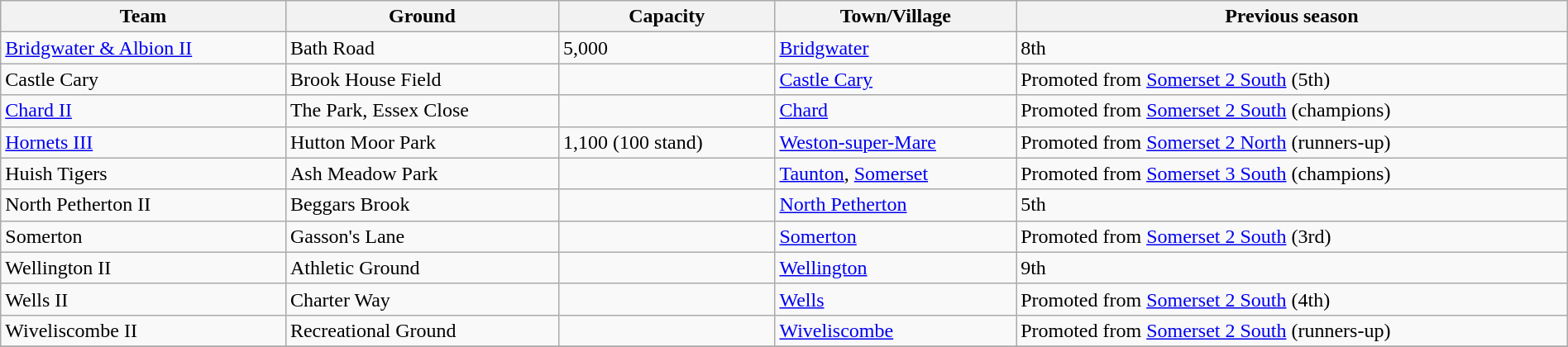<table class="wikitable sortable" width=100%>
<tr>
<th>Team</th>
<th>Ground</th>
<th>Capacity</th>
<th>Town/Village</th>
<th>Previous season</th>
</tr>
<tr>
<td><a href='#'>Bridgwater & Albion II</a></td>
<td>Bath Road</td>
<td>5,000</td>
<td><a href='#'>Bridgwater</a></td>
<td>8th</td>
</tr>
<tr>
<td>Castle Cary</td>
<td>Brook House Field</td>
<td></td>
<td><a href='#'>Castle Cary</a></td>
<td>Promoted from <a href='#'>Somerset 2 South</a> (5th)</td>
</tr>
<tr>
<td><a href='#'>Chard II</a></td>
<td>The Park, Essex Close</td>
<td></td>
<td><a href='#'>Chard</a></td>
<td>Promoted from <a href='#'>Somerset 2 South</a> (champions)</td>
</tr>
<tr>
<td><a href='#'>Hornets III</a></td>
<td>Hutton Moor Park</td>
<td>1,100 (100 stand)</td>
<td><a href='#'>Weston-super-Mare</a></td>
<td>Promoted from <a href='#'>Somerset 2 North</a> (runners-up)</td>
</tr>
<tr>
<td>Huish Tigers</td>
<td>Ash Meadow Park</td>
<td></td>
<td><a href='#'>Taunton</a>, <a href='#'>Somerset</a></td>
<td>Promoted from <a href='#'>Somerset 3 South</a> (champions)</td>
</tr>
<tr>
<td>North Petherton II</td>
<td>Beggars Brook</td>
<td></td>
<td><a href='#'>North Petherton</a></td>
<td>5th</td>
</tr>
<tr>
<td>Somerton</td>
<td>Gasson's Lane</td>
<td></td>
<td><a href='#'>Somerton</a></td>
<td>Promoted from <a href='#'>Somerset 2 South</a> (3rd)</td>
</tr>
<tr>
<td>Wellington II</td>
<td>Athletic Ground</td>
<td></td>
<td><a href='#'>Wellington</a></td>
<td>9th</td>
</tr>
<tr>
<td>Wells II</td>
<td>Charter Way</td>
<td></td>
<td><a href='#'>Wells</a></td>
<td>Promoted from <a href='#'>Somerset 2 South</a> (4th)</td>
</tr>
<tr>
<td>Wiveliscombe II</td>
<td>Recreational Ground</td>
<td></td>
<td><a href='#'>Wiveliscombe</a></td>
<td>Promoted from <a href='#'>Somerset 2 South</a> (runners-up)</td>
</tr>
<tr>
</tr>
</table>
